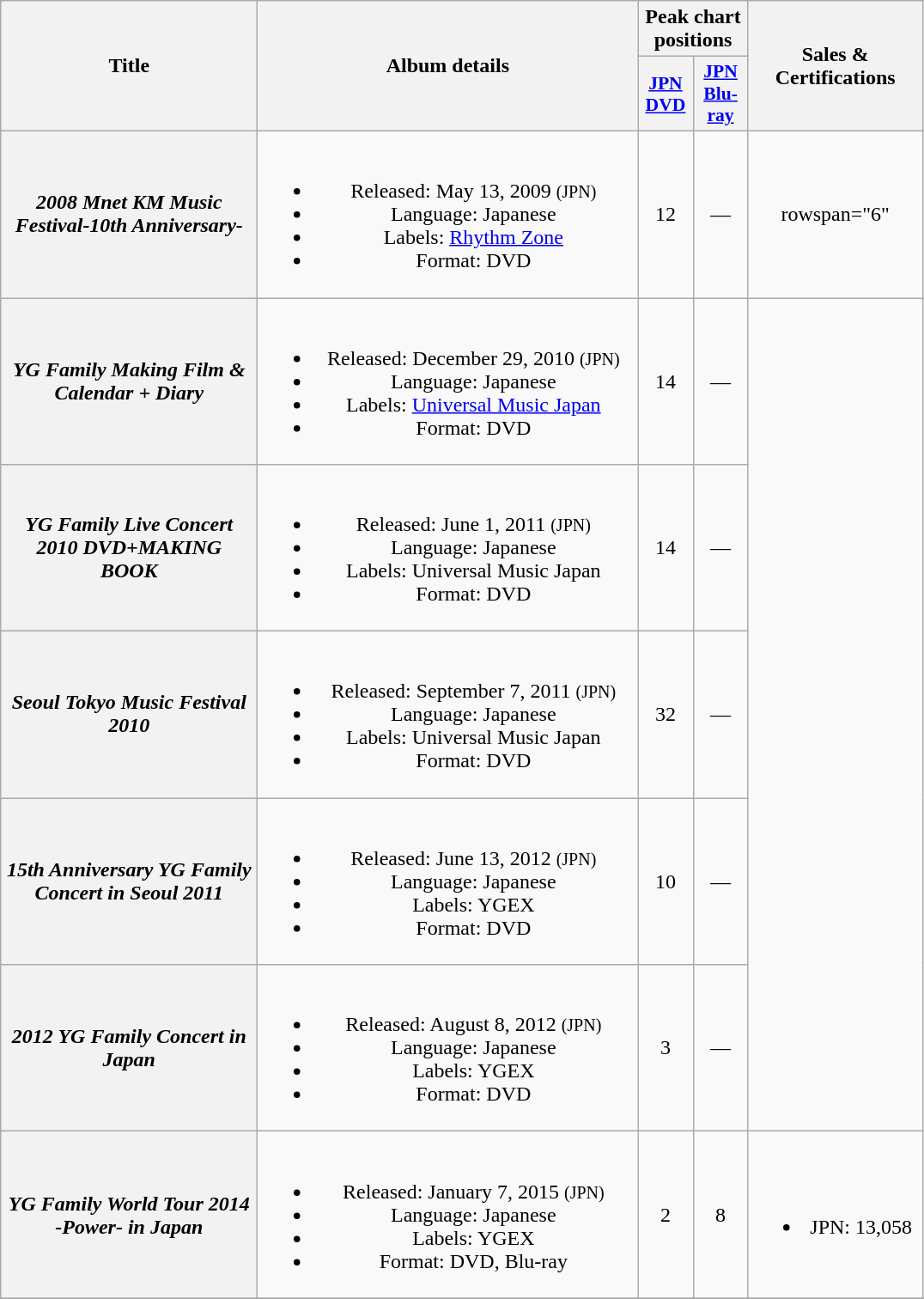<table class="wikitable plainrowheaders" style="text-align:center;">
<tr>
<th scope="col" rowspan="2" style="width:12em;">Title</th>
<th scope="col" rowspan="2" style="width:18em;">Album details</th>
<th scope="col" colspan="2">Peak chart positions</th>
<th scope="col" rowspan="2" style="width:8em;">Sales & Certifications</th>
</tr>
<tr>
<th scope="col" style="width:2.5em;font-size:90%;"><a href='#'>JPN<br>DVD</a><br></th>
<th scope="col" style="width:2.5em;font-size:90%;"><a href='#'>JPN<br>Blu-ray</a><br></th>
</tr>
<tr>
<th scope="row"><em>2008 Mnet KM Music Festival-10th Anniversary-</em></th>
<td><br><ul><li>Released: May 13, 2009 <small>(JPN)</small></li><li>Language: Japanese</li><li>Labels: <a href='#'>Rhythm Zone</a></li><li>Format: DVD</li></ul></td>
<td>12</td>
<td>—</td>
<td>rowspan="6" </td>
</tr>
<tr>
<th scope="row"><em>YG Family Making Film & Calendar + Diary</em></th>
<td><br><ul><li>Released: December 29, 2010 <small>(JPN)</small></li><li>Language: Japanese</li><li>Labels: <a href='#'>Universal Music Japan</a></li><li>Format: DVD</li></ul></td>
<td>14</td>
<td>—</td>
</tr>
<tr>
<th scope="row"><em>YG Family Live Concert 2010 DVD+MAKING BOOK</em></th>
<td><br><ul><li>Released: June 1, 2011 <small>(JPN)</small></li><li>Language: Japanese</li><li>Labels: Universal Music Japan</li><li>Format: DVD</li></ul></td>
<td>14</td>
<td>—</td>
</tr>
<tr>
<th scope="row"><em>Seoul Tokyo Music Festival 2010</em></th>
<td><br><ul><li>Released: September 7, 2011 <small>(JPN)</small></li><li>Language: Japanese</li><li>Labels: Universal Music Japan</li><li>Format: DVD</li></ul></td>
<td>32</td>
<td>—</td>
</tr>
<tr>
<th scope="row"><em>15th Anniversary YG Family Concert in Seoul 2011</em></th>
<td><br><ul><li>Released: June 13, 2012 <small>(JPN)</small></li><li>Language: Japanese</li><li>Labels: YGEX</li><li>Format: DVD</li></ul></td>
<td>10</td>
<td>—</td>
</tr>
<tr>
<th scope="row"><em>2012 YG Family Concert in Japan</em></th>
<td><br><ul><li>Released: August 8, 2012 <small>(JPN)</small></li><li>Language: Japanese</li><li>Labels: YGEX</li><li>Format: DVD</li></ul></td>
<td>3</td>
<td>—</td>
</tr>
<tr>
<th scope="row"><em>YG Family World Tour 2014 -Power- in Japan</em></th>
<td><br><ul><li>Released: January 7, 2015 <small>(JPN)</small></li><li>Language: Japanese</li><li>Labels: YGEX</li><li>Format: DVD, Blu-ray</li></ul></td>
<td>2</td>
<td>8</td>
<td><br><ul><li>JPN: 13,058</li></ul></td>
</tr>
<tr>
</tr>
</table>
